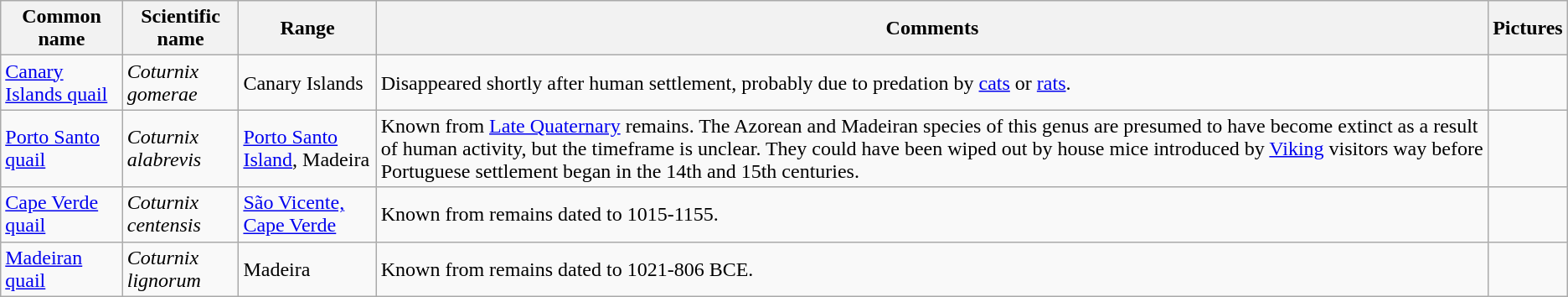<table class="wikitable">
<tr>
<th>Common name</th>
<th>Scientific name</th>
<th>Range</th>
<th class="unsortable">Comments</th>
<th class="unsortable">Pictures</th>
</tr>
<tr>
<td><a href='#'>Canary Islands quail</a></td>
<td><em>Coturnix gomerae</em></td>
<td>Canary Islands</td>
<td>Disappeared shortly after human settlement, probably due to predation by <a href='#'>cats</a> or <a href='#'>rats</a>.</td>
<td></td>
</tr>
<tr>
<td><a href='#'>Porto Santo quail</a></td>
<td><em>Coturnix alabrevis</em></td>
<td><a href='#'>Porto Santo Island</a>, Madeira</td>
<td>Known from <a href='#'>Late Quaternary</a> remains. The Azorean and Madeiran species of this genus are presumed to have become extinct as a result of human activity, but the timeframe is unclear. They could have been wiped out by house mice introduced by <a href='#'>Viking</a> visitors way before Portuguese settlement began in the 14th and 15th centuries.</td>
<td></td>
</tr>
<tr>
<td><a href='#'>Cape Verde quail</a></td>
<td><em>Coturnix centensis</em></td>
<td><a href='#'>São Vicente, Cape Verde</a></td>
<td>Known from remains dated to 1015-1155.</td>
<td></td>
</tr>
<tr>
<td><a href='#'>Madeiran quail</a></td>
<td><em>Coturnix lignorum</em></td>
<td>Madeira</td>
<td>Known from remains dated to 1021-806 BCE.</td>
<td></td>
</tr>
</table>
